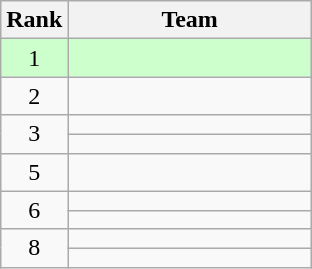<table class="wikitable" style="text-align: center;">
<tr>
<th>Rank</th>
<th width=155>Team</th>
</tr>
<tr bgcolor=#cfc>
<td>1</td>
<td align=left></td>
</tr>
<tr>
<td>2</td>
<td align=left></td>
</tr>
<tr>
<td rowspan="2">3</td>
<td align=left></td>
</tr>
<tr>
<td align=left></td>
</tr>
<tr>
<td>5</td>
<td align=left></td>
</tr>
<tr>
<td rowspan="2">6</td>
<td align=left></td>
</tr>
<tr>
<td align=left></td>
</tr>
<tr>
<td rowspan="2">8</td>
<td align=left></td>
</tr>
<tr>
<td align=left></td>
</tr>
</table>
